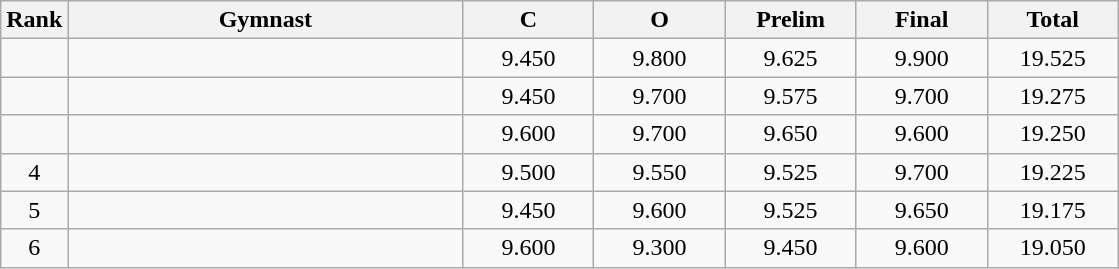<table class="wikitable" style="text-align:center">
<tr>
<th>Rank</th>
<th style="width:16em">Gymnast</th>
<th style="width:5em">C</th>
<th style="width:5em">O</th>
<th style="width:5em">Prelim</th>
<th style="width:5em">Final</th>
<th style="width:5em">Total</th>
</tr>
<tr>
<td></td>
<td align=left></td>
<td>9.450</td>
<td>9.800</td>
<td>9.625</td>
<td>9.900</td>
<td>19.525</td>
</tr>
<tr>
<td></td>
<td align=left></td>
<td>9.450</td>
<td>9.700</td>
<td>9.575</td>
<td>9.700</td>
<td>19.275</td>
</tr>
<tr>
<td></td>
<td align=left></td>
<td>9.600</td>
<td>9.700</td>
<td>9.650</td>
<td>9.600</td>
<td>19.250</td>
</tr>
<tr>
<td>4</td>
<td align=left></td>
<td>9.500</td>
<td>9.550</td>
<td>9.525</td>
<td>9.700</td>
<td>19.225</td>
</tr>
<tr>
<td>5</td>
<td align=left></td>
<td>9.450</td>
<td>9.600</td>
<td>9.525</td>
<td>9.650</td>
<td>19.175</td>
</tr>
<tr>
<td>6</td>
<td align=left></td>
<td>9.600</td>
<td>9.300</td>
<td>9.450</td>
<td>9.600</td>
<td>19.050</td>
</tr>
</table>
